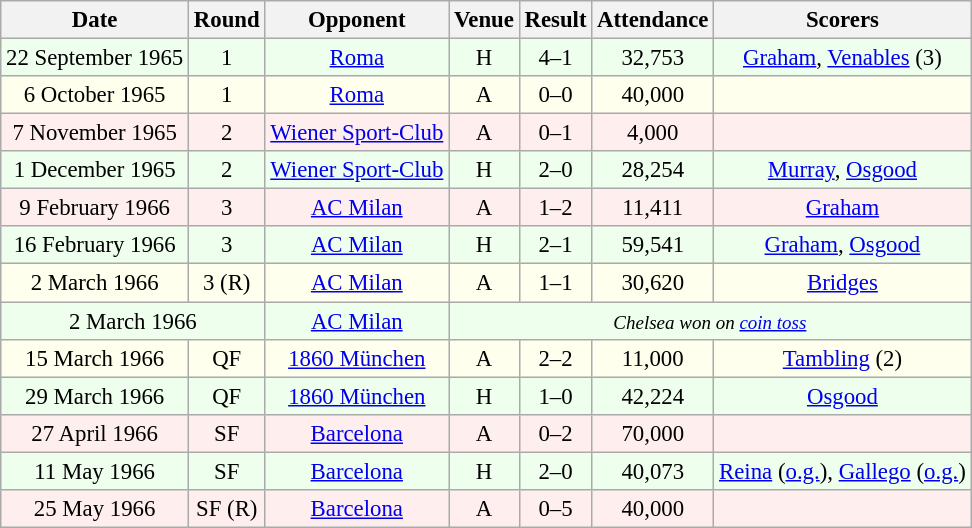<table class="wikitable sortable" style="font-size:95%; text-align:center">
<tr>
<th>Date</th>
<th>Round</th>
<th>Opponent</th>
<th>Venue</th>
<th>Result</th>
<th>Attendance</th>
<th>Scorers</th>
</tr>
<tr bgcolor = "#EEFFEE">
<td>22 September 1965</td>
<td>1</td>
<td><a href='#'>Roma</a></td>
<td>H</td>
<td>4–1</td>
<td>32,753</td>
<td><a href='#'>Graham</a>, <a href='#'>Venables</a> (3)</td>
</tr>
<tr bgcolor = "#FFFFEE">
<td>6 October 1965</td>
<td>1</td>
<td><a href='#'>Roma</a></td>
<td>A</td>
<td>0–0</td>
<td>40,000</td>
<td></td>
</tr>
<tr bgcolor = "#FFEEEE">
<td>7 November 1965</td>
<td>2</td>
<td><a href='#'>Wiener Sport-Club</a></td>
<td>A</td>
<td>0–1</td>
<td>4,000</td>
<td></td>
</tr>
<tr bgcolor = "#EEFFEE">
<td>1 December 1965</td>
<td>2</td>
<td><a href='#'>Wiener Sport-Club</a></td>
<td>H</td>
<td>2–0</td>
<td>28,254</td>
<td><a href='#'>Murray</a>, <a href='#'>Osgood</a></td>
</tr>
<tr bgcolor = "#FFEEEE">
<td>9 February 1966</td>
<td>3</td>
<td><a href='#'>AC Milan</a></td>
<td>A</td>
<td>1–2</td>
<td>11,411</td>
<td><a href='#'>Graham</a></td>
</tr>
<tr bgcolor = "#EEFFEE">
<td>16 February 1966</td>
<td>3</td>
<td><a href='#'>AC Milan</a></td>
<td>H</td>
<td>2–1</td>
<td>59,541</td>
<td><a href='#'>Graham</a>, <a href='#'>Osgood</a></td>
</tr>
<tr bgcolor = "#FFFFEE">
<td>2 March 1966</td>
<td>3 (R)</td>
<td><a href='#'>AC Milan</a></td>
<td>A</td>
<td>1–1</td>
<td>30,620</td>
<td><a href='#'>Bridges</a></td>
</tr>
<tr bgcolor = "#EEFFEE">
<td colspan=2 align=center>2 March 1966</td>
<td align=center><a href='#'>AC Milan</a></td>
<td colspan=4 align=center><small><em>Chelsea won on <a href='#'>coin toss</a></em></small></td>
</tr>
<tr bgcolor = "#FFFFEE">
<td>15 March 1966</td>
<td>QF</td>
<td><a href='#'>1860 München</a></td>
<td>A</td>
<td>2–2</td>
<td>11,000</td>
<td><a href='#'>Tambling</a> (2)</td>
</tr>
<tr bgcolor = "#EEFFEE">
<td>29 March 1966</td>
<td>QF</td>
<td><a href='#'>1860 München</a></td>
<td>H</td>
<td>1–0</td>
<td>42,224</td>
<td><a href='#'>Osgood</a></td>
</tr>
<tr bgcolor = "#FFEEEE">
<td>27 April 1966</td>
<td>SF</td>
<td><a href='#'>Barcelona</a></td>
<td>A</td>
<td>0–2</td>
<td>70,000</td>
<td></td>
</tr>
<tr bgcolor = "#EEFFEE">
<td>11 May 1966</td>
<td>SF</td>
<td><a href='#'>Barcelona</a></td>
<td>H</td>
<td>2–0</td>
<td>40,073</td>
<td><a href='#'>Reina</a> (<a href='#'>o.g.</a>), <a href='#'>Gallego</a> (<a href='#'>o.g.</a>)</td>
</tr>
<tr bgcolor = "#FFEEEE">
<td>25 May 1966</td>
<td>SF (R)</td>
<td><a href='#'>Barcelona</a></td>
<td>A</td>
<td>0–5</td>
<td>40,000</td>
<td></td>
</tr>
</table>
